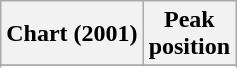<table class="wikitable sortable">
<tr>
<th align="left">Chart (2001)</th>
<th align="center">Peak<br>position</th>
</tr>
<tr>
</tr>
<tr>
</tr>
<tr>
</tr>
<tr>
</tr>
<tr>
</tr>
</table>
